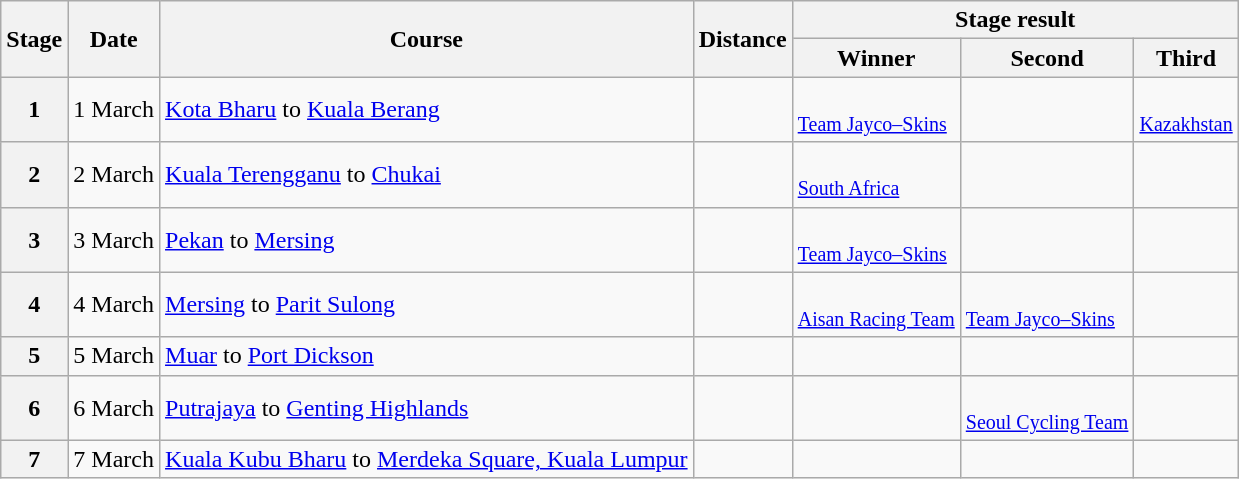<table class=wikitable>
<tr>
<th rowspan=2>Stage</th>
<th rowspan=2>Date</th>
<th rowspan=2>Course</th>
<th rowspan=2>Distance</th>
<th colspan=3>Stage result</th>
</tr>
<tr>
<th>Winner</th>
<th>Second</th>
<th>Third</th>
</tr>
<tr>
<th>1</th>
<td>1 March</td>
<td><a href='#'>Kota Bharu</a> to <a href='#'>Kuala Berang</a></td>
<td align=center></td>
<td><br><small><a href='#'>Team Jayco–Skins</a></small></td>
<td><br><small></small></td>
<td><br><small><a href='#'>Kazakhstan</a></small></td>
</tr>
<tr>
<th>2</th>
<td>2 March</td>
<td><a href='#'>Kuala Terengganu</a> to <a href='#'>Chukai</a></td>
<td align=center></td>
<td><br><small><a href='#'>South Africa</a></small></td>
<td><br><small></small></td>
<td><br><small></small></td>
</tr>
<tr>
<th>3</th>
<td>3 March</td>
<td><a href='#'>Pekan</a> to <a href='#'>Mersing</a></td>
<td align=center></td>
<td><br><small><a href='#'>Team Jayco–Skins</a></small></td>
<td><br><small></small></td>
<td><br><small></small></td>
</tr>
<tr>
<th>4</th>
<td>4 March</td>
<td><a href='#'>Mersing</a> to <a href='#'>Parit Sulong</a></td>
<td align=center></td>
<td><br><small><a href='#'>Aisan Racing Team</a></small></td>
<td><br><small><a href='#'>Team Jayco–Skins</a></small></td>
<td><br><small></small></td>
</tr>
<tr>
<th>5</th>
<td>5 March</td>
<td><a href='#'>Muar</a> to <a href='#'>Port Dickson</a></td>
<td align=center></td>
<td><br><small></small></td>
<td><br><small></small></td>
<td><br><small></small></td>
</tr>
<tr>
<th>6</th>
<td>6 March</td>
<td><a href='#'>Putrajaya</a> to <a href='#'>Genting Highlands</a></td>
<td align=center></td>
<td><br><small></small></td>
<td><br><small><a href='#'>Seoul Cycling Team</a></small></td>
<td><br><small></small></td>
</tr>
<tr>
<th>7</th>
<td>7 March</td>
<td><a href='#'>Kuala Kubu Bharu</a> to <a href='#'>Merdeka Square, Kuala Lumpur</a></td>
<td align=center></td>
<td><br><small></small></td>
<td><br><small></small></td>
<td><br><small></small></td>
</tr>
</table>
